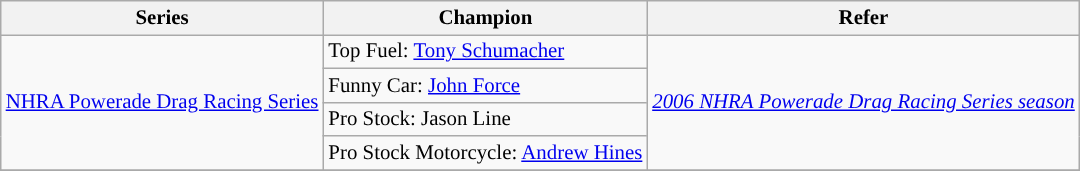<table class="wikitable" style="font-size:87%;">
<tr>
<th>Series</th>
<th>Champion</th>
<th>Refer</th>
</tr>
<tr>
<td rowspan=4><a href='#'>NHRA Powerade Drag Racing Series</a></td>
<td>Top Fuel:  <a href='#'>Tony Schumacher</a></td>
<td rowspan=4><em><a href='#'>2006 NHRA Powerade Drag Racing Series season</a></em></td>
</tr>
<tr>
<td>Funny Car:  <a href='#'>John Force</a></td>
</tr>
<tr>
<td>Pro Stock:  Jason Line</td>
</tr>
<tr>
<td>Pro Stock Motorcycle:  <a href='#'>Andrew Hines</a></td>
</tr>
<tr>
</tr>
</table>
